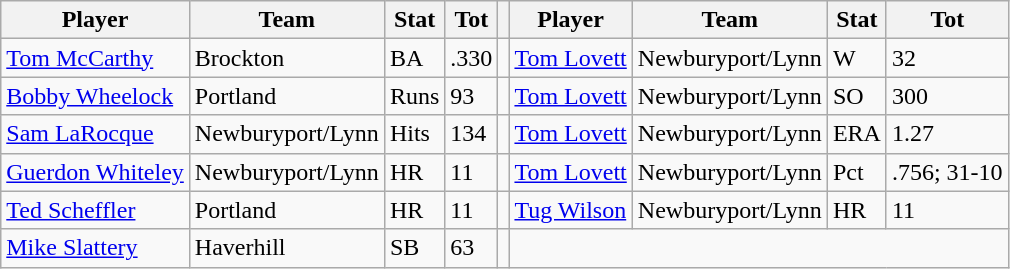<table class="wikitable">
<tr>
<th>Player</th>
<th>Team</th>
<th>Stat</th>
<th>Tot</th>
<th></th>
<th>Player</th>
<th>Team</th>
<th>Stat</th>
<th>Tot</th>
</tr>
<tr>
<td><a href='#'>Tom McCarthy</a></td>
<td>Brockton</td>
<td>BA</td>
<td>.330</td>
<td></td>
<td><a href='#'>Tom Lovett</a></td>
<td>Newburyport/Lynn</td>
<td>W</td>
<td>32</td>
</tr>
<tr>
<td><a href='#'>Bobby Wheelock</a></td>
<td>Portland</td>
<td>Runs</td>
<td>93</td>
<td></td>
<td><a href='#'>Tom Lovett</a></td>
<td>Newburyport/Lynn</td>
<td>SO</td>
<td>300</td>
</tr>
<tr>
<td><a href='#'>Sam LaRocque</a></td>
<td>Newburyport/Lynn</td>
<td>Hits</td>
<td>134</td>
<td></td>
<td><a href='#'>Tom Lovett</a></td>
<td>Newburyport/Lynn</td>
<td>ERA</td>
<td>1.27</td>
</tr>
<tr>
<td><a href='#'>Guerdon Whiteley</a></td>
<td>Newburyport/Lynn</td>
<td>HR</td>
<td>11</td>
<td></td>
<td><a href='#'>Tom Lovett</a></td>
<td>Newburyport/Lynn</td>
<td>Pct</td>
<td>.756; 31-10</td>
</tr>
<tr>
<td><a href='#'>Ted Scheffler</a></td>
<td>Portland</td>
<td>HR</td>
<td>11</td>
<td></td>
<td><a href='#'>Tug Wilson</a></td>
<td>Newburyport/Lynn</td>
<td>HR</td>
<td>11</td>
</tr>
<tr>
<td><a href='#'>Mike Slattery</a></td>
<td>Haverhill</td>
<td>SB</td>
<td>63</td>
<td></td>
</tr>
</table>
